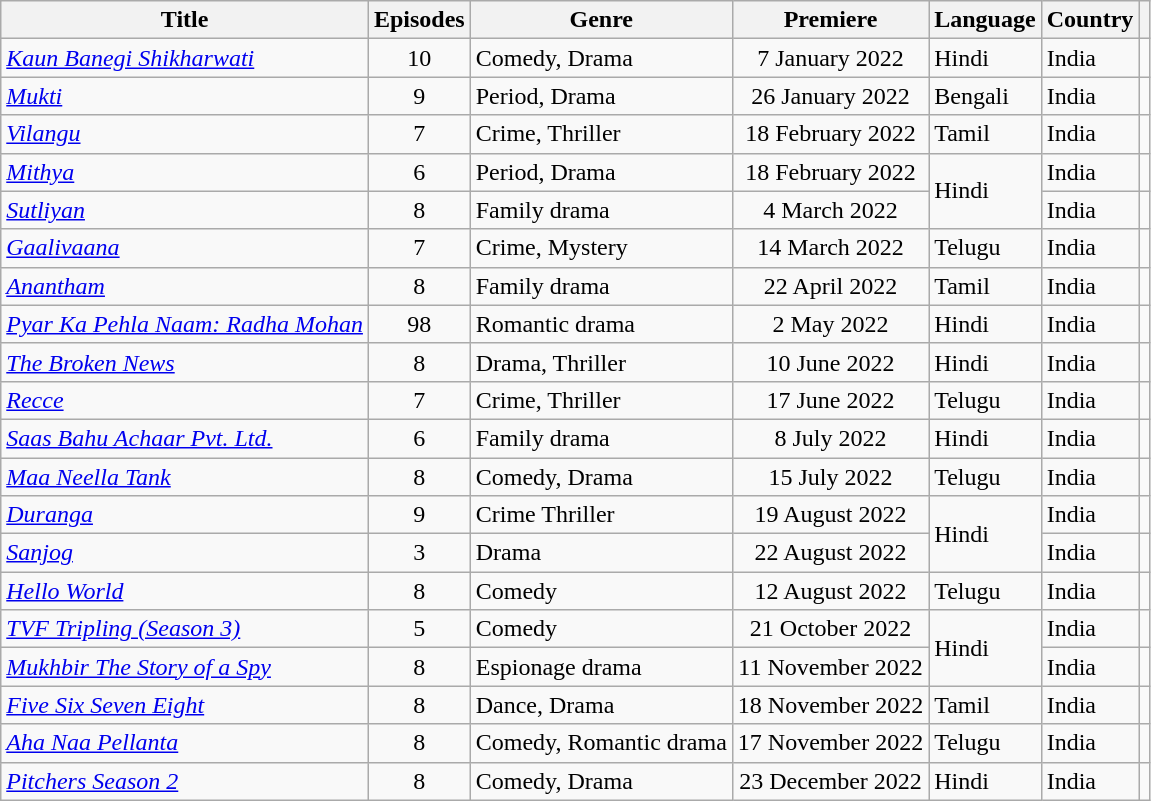<table class="wikitable sortable">
<tr>
<th>Title</th>
<th>Episodes</th>
<th>Genre</th>
<th>Premiere</th>
<th>Language</th>
<th>Country</th>
<th></th>
</tr>
<tr>
<td><em><a href='#'>Kaun Banegi Shikharwati</a></em></td>
<td style="text-align: center;">10</td>
<td>Comedy, Drama</td>
<td style="text-align: center;">7 January 2022</td>
<td>Hindi</td>
<td>India</td>
<td></td>
</tr>
<tr>
<td><em><a href='#'>Mukti</a></em></td>
<td style="text-align: center;">9</td>
<td>Period, Drama</td>
<td style="text-align: center;">26 January 2022</td>
<td>Bengali</td>
<td>India</td>
<td></td>
</tr>
<tr>
<td><em><a href='#'>Vilangu</a></em></td>
<td style="text-align: center;">7</td>
<td>Crime, Thriller</td>
<td style="text-align: center;">18 February 2022</td>
<td>Tamil</td>
<td>India</td>
<td></td>
</tr>
<tr>
<td><em><a href='#'>Mithya</a></em></td>
<td style="text-align: center;">6</td>
<td>Period, Drama</td>
<td style="text-align: center;">18 February 2022</td>
<td rowspan="2">Hindi</td>
<td>India</td>
<td></td>
</tr>
<tr>
<td><em><a href='#'>Sutliyan</a></em></td>
<td style="text-align: center;">8</td>
<td>Family drama</td>
<td style="text-align: center;">4 March 2022</td>
<td>India</td>
<td></td>
</tr>
<tr>
<td><em><a href='#'>Gaalivaana</a></em></td>
<td style="text-align: center;">7</td>
<td>Crime, Mystery</td>
<td style="text-align: center;">14 March 2022</td>
<td>Telugu</td>
<td>India</td>
<td></td>
</tr>
<tr>
<td><em><a href='#'>Anantham</a></em></td>
<td style="text-align: center;">8</td>
<td>Family drama</td>
<td style="text-align: center;">22 April 2022</td>
<td>Tamil</td>
<td>India</td>
<td></td>
</tr>
<tr>
<td><em><a href='#'>Pyar Ka Pehla Naam: Radha Mohan</a></em></td>
<td style="text-align: center;">98</td>
<td>Romantic drama</td>
<td style="text-align: center;">2 May 2022</td>
<td>Hindi</td>
<td>India</td>
<td></td>
</tr>
<tr>
<td><em><a href='#'>The Broken News</a></em></td>
<td style="text-align: center;">8</td>
<td>Drama, Thriller</td>
<td style="text-align: center;">10 June 2022</td>
<td>Hindi</td>
<td>India</td>
</tr>
<tr>
<td><a href='#'><em>Recce</em></a></td>
<td style="text-align: center;">7</td>
<td>Crime, Thriller</td>
<td style="text-align: center;">17 June 2022</td>
<td>Telugu</td>
<td>India</td>
<td></td>
</tr>
<tr>
<td><em><a href='#'>Saas Bahu Achaar Pvt. Ltd.</a></em></td>
<td style="text-align: center;">6</td>
<td>Family drama</td>
<td style="text-align: center;">8 July 2022</td>
<td>Hindi</td>
<td>India</td>
<td></td>
</tr>
<tr>
<td><em><a href='#'>Maa Neella Tank</a></em></td>
<td style="text-align: center;">8</td>
<td>Comedy, Drama</td>
<td style="text-align: center;">15 July 2022</td>
<td>Telugu</td>
<td>India</td>
<td></td>
</tr>
<tr>
<td><em><a href='#'>Duranga</a></em></td>
<td style="text-align: center;">9</td>
<td>Crime Thriller</td>
<td style="text-align: center;">19 August 2022</td>
<td rowspan="2">Hindi</td>
<td>India</td>
<td></td>
</tr>
<tr>
<td><a href='#'><em>Sanjog</em></a></td>
<td style="text-align: center;">3</td>
<td>Drama</td>
<td style="text-align: center;">22 August 2022</td>
<td>India</td>
<td></td>
</tr>
<tr>
<td><em><a href='#'>Hello World</a></em></td>
<td style="text-align: center;">8</td>
<td>Comedy</td>
<td style="text-align: center;">12 August 2022</td>
<td>Telugu</td>
<td>India</td>
<td></td>
</tr>
<tr>
<td><em><a href='#'>TVF Tripling (Season 3)</a></em></td>
<td style="text-align: center;">5</td>
<td>Comedy</td>
<td style="text-align: center;">21 October 2022</td>
<td rowspan="2">Hindi</td>
<td>India</td>
<td></td>
</tr>
<tr>
<td><em><a href='#'>Mukhbir The Story of a Spy</a></em></td>
<td style="text-align: center;">8</td>
<td>Espionage drama</td>
<td style="text-align: center;">11 November 2022</td>
<td>India</td>
<td></td>
</tr>
<tr>
<td><em><a href='#'>Five Six Seven Eight</a></em></td>
<td style="text-align: center;">8</td>
<td>Dance, Drama</td>
<td style="text-align: center;">18 November 2022</td>
<td>Tamil</td>
<td>India</td>
<td></td>
</tr>
<tr>
<td><em><a href='#'>Aha Naa Pellanta</a></em></td>
<td style="text-align: center;">8</td>
<td>Comedy, Romantic drama</td>
<td style="text-align: center;">17 November 2022</td>
<td>Telugu</td>
<td>India</td>
<td></td>
</tr>
<tr>
<td><em><a href='#'>Pitchers Season 2</a></em></td>
<td style="text-align: center;">8</td>
<td>Comedy, Drama</td>
<td style="text-align: center;">23 December 2022</td>
<td>Hindi</td>
<td>India</td>
<td></td>
</tr>
</table>
